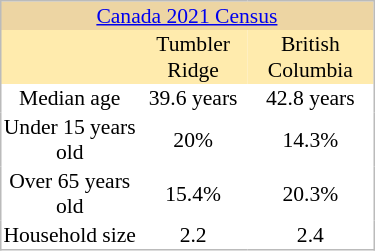<table cellpadding="1" border="0" style="float: right; margin: 0em 1em 1em 0em; width: 250px; border: 1px #bbbbbb solid; border-collapse: collapse; font-size: 90%;">
<tr style="text-align:center;background-color:#EDD5A3">
<td colspan="3"><a href='#'>Canada 2021 Census</a></td>
</tr>
<tr style="text-align:center;background-color:#ffebad;">
<td></td>
<td>Tumbler Ridge</td>
<td>British Columbia</td>
</tr>
<tr style="text-align:center;">
<td>Median age</td>
<td>39.6 years</td>
<td>42.8 years</td>
</tr>
<tr style="text-align:center;">
<td>Under 15 years old</td>
<td>20%</td>
<td>14.3%</td>
</tr>
<tr style="text-align:center;">
<td>Over 65 years old</td>
<td>15.4%</td>
<td>20.3%</td>
</tr>
<tr style="text-align:center;">
<td>Household size</td>
<td>2.2</td>
<td>2.4</td>
</tr>
</table>
